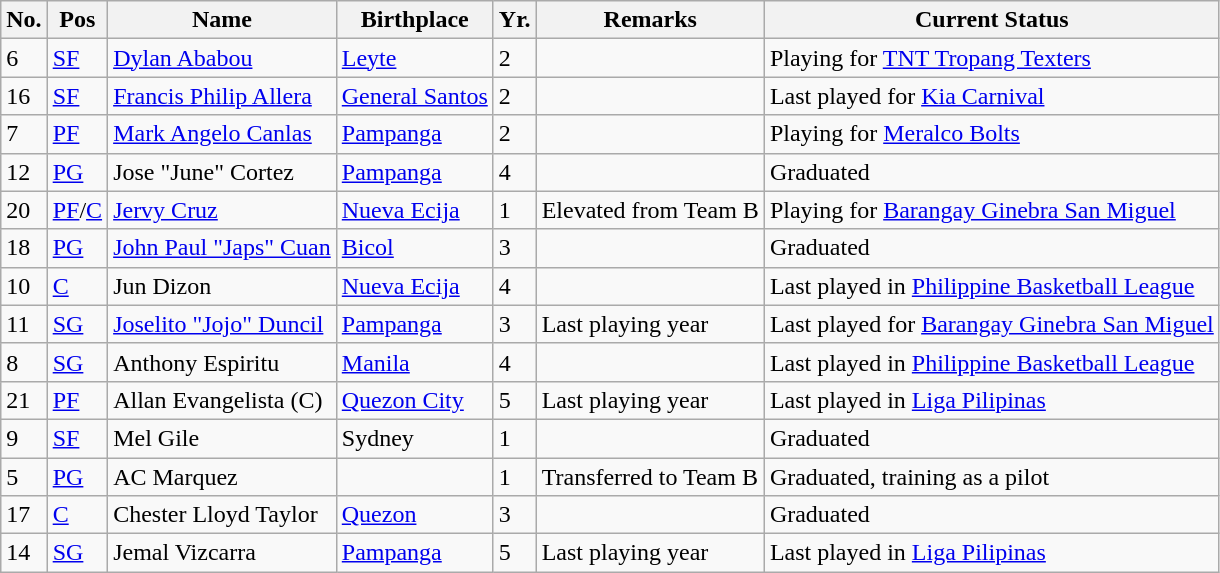<table class="wikitable">
<tr>
<th>No.</th>
<th>Pos</th>
<th>Name</th>
<th>Birthplace</th>
<th>Yr.</th>
<th>Remarks</th>
<th>Current Status</th>
</tr>
<tr>
<td>6</td>
<td><a href='#'>SF</a></td>
<td><a href='#'>Dylan Ababou</a></td>
<td><a href='#'>Leyte</a></td>
<td>2</td>
<td></td>
<td>Playing for <a href='#'>TNT Tropang Texters</a></td>
</tr>
<tr>
<td>16</td>
<td><a href='#'>SF</a></td>
<td><a href='#'>Francis Philip Allera</a></td>
<td><a href='#'>General Santos</a></td>
<td>2</td>
<td></td>
<td>Last played for <a href='#'>Kia Carnival</a></td>
</tr>
<tr>
<td>7</td>
<td><a href='#'>PF</a></td>
<td><a href='#'>Mark Angelo Canlas</a></td>
<td><a href='#'>Pampanga</a></td>
<td>2</td>
<td></td>
<td>Playing for <a href='#'>Meralco Bolts</a></td>
</tr>
<tr>
<td>12</td>
<td><a href='#'>PG</a></td>
<td>Jose "June" Cortez</td>
<td><a href='#'>Pampanga</a></td>
<td>4</td>
<td></td>
<td>Graduated</td>
</tr>
<tr>
<td>20</td>
<td><a href='#'>PF</a>/<a href='#'>C</a></td>
<td><a href='#'>Jervy Cruz</a></td>
<td><a href='#'>Nueva Ecija</a></td>
<td>1</td>
<td>Elevated from Team B</td>
<td>Playing for <a href='#'>Barangay Ginebra San Miguel</a></td>
</tr>
<tr>
<td>18</td>
<td><a href='#'>PG</a></td>
<td><a href='#'>John Paul "Japs" Cuan</a></td>
<td><a href='#'>Bicol</a></td>
<td>3</td>
<td></td>
<td>Graduated</td>
</tr>
<tr>
<td>10</td>
<td><a href='#'>C</a></td>
<td>Jun Dizon</td>
<td><a href='#'>Nueva Ecija</a></td>
<td>4</td>
<td></td>
<td>Last played in <a href='#'>Philippine Basketball League</a></td>
</tr>
<tr>
<td>11</td>
<td><a href='#'>SG</a></td>
<td><a href='#'>Joselito "Jojo" Duncil</a></td>
<td><a href='#'>Pampanga</a></td>
<td>3</td>
<td>Last playing year</td>
<td>Last played for <a href='#'>Barangay Ginebra San Miguel</a></td>
</tr>
<tr>
<td>8</td>
<td><a href='#'>SG</a></td>
<td>Anthony Espiritu</td>
<td><a href='#'>Manila</a></td>
<td>4</td>
<td></td>
<td>Last played in <a href='#'>Philippine Basketball League</a></td>
</tr>
<tr>
<td>21</td>
<td><a href='#'>PF</a></td>
<td>Allan Evangelista (C)</td>
<td><a href='#'>Quezon City</a></td>
<td>5</td>
<td>Last playing year</td>
<td>Last played in <a href='#'>Liga Pilipinas</a></td>
</tr>
<tr>
<td>9</td>
<td><a href='#'>SF</a></td>
<td>Mel Gile</td>
<td>Sydney</td>
<td>1</td>
<td></td>
<td>Graduated</td>
</tr>
<tr>
<td>5</td>
<td><a href='#'>PG</a></td>
<td>AC Marquez</td>
<td></td>
<td>1</td>
<td>Transferred to Team B</td>
<td>Graduated, training as a pilot</td>
</tr>
<tr>
<td>17</td>
<td><a href='#'>C</a></td>
<td>Chester Lloyd Taylor</td>
<td><a href='#'>Quezon</a></td>
<td>3</td>
<td></td>
<td>Graduated</td>
</tr>
<tr>
<td>14</td>
<td><a href='#'>SG</a></td>
<td>Jemal Vizcarra</td>
<td><a href='#'>Pampanga</a></td>
<td>5</td>
<td>Last playing year</td>
<td>Last played in <a href='#'>Liga Pilipinas</a></td>
</tr>
</table>
